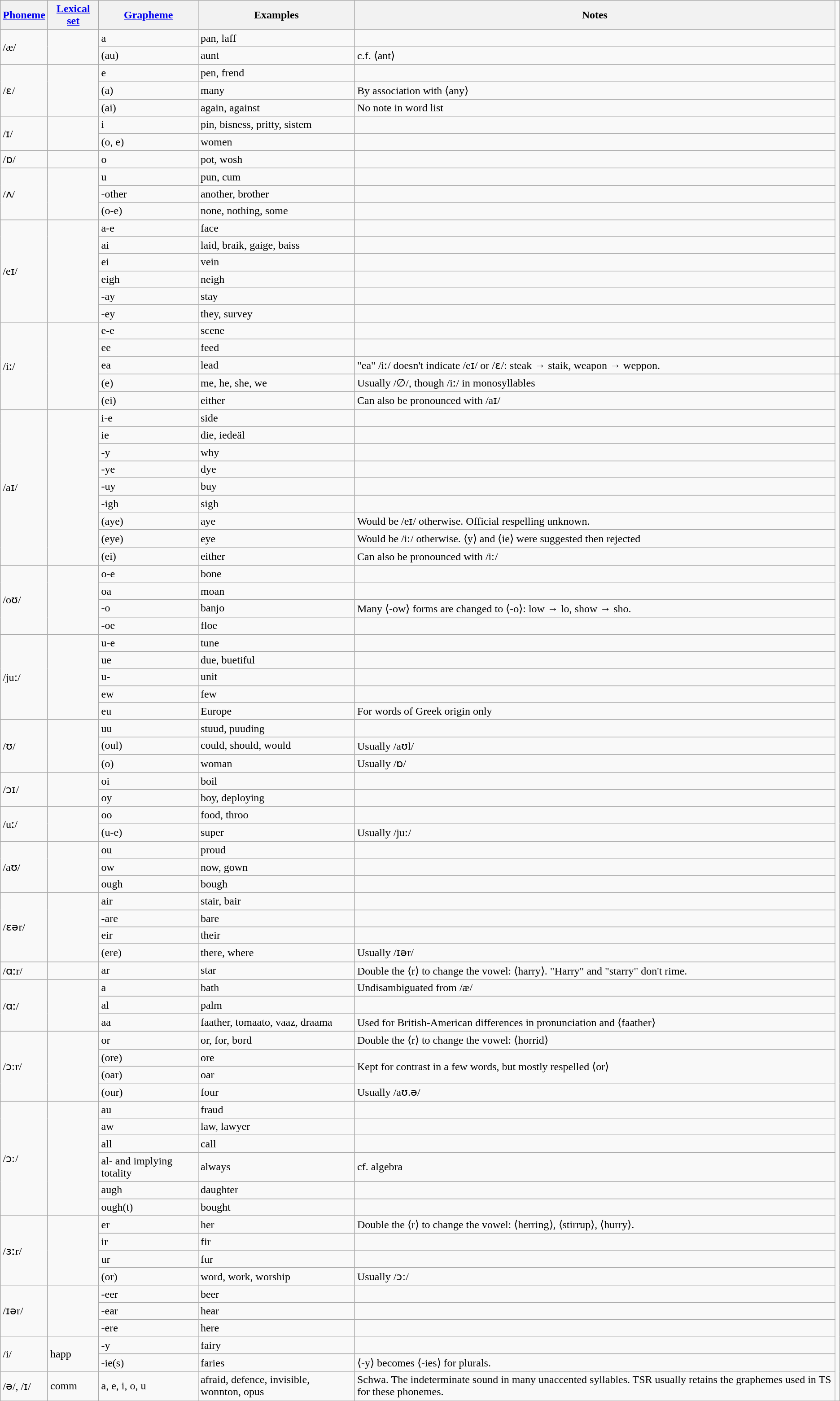<table class="wikitable" style="float: center">
<tr>
<th><a href='#'>Phoneme</a></th>
<th><a href='#'>Lexical set</a></th>
<th><a href='#'>Grapheme</a></th>
<th>Examples</th>
<th>Notes</th>
</tr>
<tr>
<td rowspan="2">/æ/</td>
<td rowspan="2"></td>
<td>a</td>
<td>pan, laff</td>
<td></td>
</tr>
<tr>
<td>(au)</td>
<td>aunt</td>
<td>c.f. ⟨ant⟩</td>
</tr>
<tr>
<td rowspan="3">/ɛ/</td>
<td rowspan="3"></td>
<td>e</td>
<td>pen, frend</td>
<td></td>
</tr>
<tr>
<td>(a)</td>
<td>many</td>
<td>By association with ⟨any⟩</td>
</tr>
<tr>
<td>(ai)</td>
<td>again, against</td>
<td>No note in word list</td>
</tr>
<tr>
<td rowspan="2">/ɪ/</td>
<td rowspan="2"></td>
<td>i</td>
<td>pin, bisness, pritty, sistem</td>
<td></td>
</tr>
<tr>
<td>(o, e)</td>
<td>women</td>
<td></td>
</tr>
<tr>
<td>/ɒ/</td>
<td></td>
<td>o</td>
<td>pot, wosh</td>
<td></td>
</tr>
<tr>
<td rowspan="3">/ʌ/</td>
<td rowspan="3"></td>
<td>u</td>
<td>pun, cum</td>
<td></td>
</tr>
<tr>
<td>-other</td>
<td>another, brother</td>
<td></td>
</tr>
<tr>
<td>(o-e)</td>
<td>none, nothing, some</td>
<td></td>
</tr>
<tr>
<td rowspan="6">/eɪ/</td>
<td rowspan="6"></td>
<td>a-e</td>
<td>face</td>
<td></td>
</tr>
<tr>
<td>ai</td>
<td>laid, braik, gaige, baiss</td>
<td></td>
</tr>
<tr>
<td>ei</td>
<td>vein</td>
<td></td>
</tr>
<tr>
<td>eigh</td>
<td>neigh</td>
<td></td>
</tr>
<tr>
<td>-ay</td>
<td>stay</td>
<td></td>
</tr>
<tr>
<td>-ey</td>
<td>they, survey</td>
<td></td>
</tr>
<tr>
<td rowspan="5">/iː/</td>
<td rowspan="5"></td>
<td>e-e</td>
<td>scene</td>
<td></td>
</tr>
<tr>
<td>ee</td>
<td>feed</td>
<td></td>
</tr>
<tr>
<td>ea</td>
<td>lead</td>
<td>"ea" /iː/ doesn't indicate /eɪ/ or /ɛ/: steak → staik, weapon → weppon.</td>
<td></td>
</tr>
<tr>
<td>(e)</td>
<td>me, he, she, we</td>
<td>Usually /∅/, though /iː/ in monosyllables</td>
</tr>
<tr>
<td>(ei)</td>
<td>either</td>
<td>Can also be pronounced with /aɪ/</td>
</tr>
<tr>
<td rowspan="9">/aɪ/</td>
<td rowspan="9"></td>
<td>i-e</td>
<td>side</td>
<td></td>
</tr>
<tr>
<td>ie</td>
<td>die, iedeäl</td>
<td></td>
</tr>
<tr>
<td>-y</td>
<td>why</td>
<td></td>
</tr>
<tr>
<td>-ye</td>
<td>dye</td>
<td></td>
</tr>
<tr>
<td>-uy</td>
<td>buy</td>
<td></td>
</tr>
<tr>
<td>-igh</td>
<td>sigh</td>
<td></td>
</tr>
<tr>
<td>(aye)</td>
<td>aye</td>
<td>Would be /eɪ/ otherwise. Official respelling unknown.</td>
</tr>
<tr>
<td>(eye)</td>
<td>eye</td>
<td>Would be /iː/ otherwise. ⟨y⟩ and ⟨ie⟩ were suggested then rejected</td>
</tr>
<tr>
<td>(ei)</td>
<td>either</td>
<td>Can also be pronounced with /iː/</td>
</tr>
<tr>
<td rowspan="4">/oʊ/</td>
<td rowspan="4"></td>
<td>o-e</td>
<td>bone</td>
<td></td>
</tr>
<tr>
<td>oa</td>
<td>moan</td>
<td></td>
</tr>
<tr>
<td>-o</td>
<td>banjo</td>
<td>Many ⟨-ow⟩ forms are changed to ⟨-o⟩: low → lo, show → sho.</td>
</tr>
<tr>
<td>-oe</td>
<td>floe</td>
<td></td>
</tr>
<tr>
<td rowspan="5">/juː/</td>
<td rowspan="5"></td>
<td>u-e</td>
<td>tune</td>
<td></td>
</tr>
<tr>
<td>ue</td>
<td>due, buetiful</td>
<td></td>
</tr>
<tr>
<td>u-</td>
<td>unit</td>
<td></td>
</tr>
<tr>
<td>ew</td>
<td>few</td>
<td></td>
</tr>
<tr>
<td>eu</td>
<td>Europe</td>
<td>For words of Greek origin only</td>
</tr>
<tr>
<td rowspan="3">/ʊ/</td>
<td rowspan="3"></td>
<td>uu</td>
<td>stuud, puuding</td>
<td></td>
</tr>
<tr>
<td>(oul)</td>
<td>could, should, would</td>
<td>Usually /aʊl/</td>
</tr>
<tr>
<td>(o)</td>
<td>woman</td>
<td>Usually /ɒ/</td>
</tr>
<tr>
<td rowspan="2">/ɔɪ/</td>
<td rowspan="2"></td>
<td>oi</td>
<td>boil</td>
<td></td>
</tr>
<tr>
<td>oy</td>
<td>boy, deploying</td>
<td></td>
</tr>
<tr>
<td rowspan="2">/uː/</td>
<td rowspan="2"></td>
<td>oo</td>
<td>food, throo</td>
<td></td>
</tr>
<tr>
<td>(u-e)</td>
<td>super</td>
<td>Usually /juː/</td>
</tr>
<tr>
<td rowspan="3">/aʊ/</td>
<td rowspan="3"></td>
<td>ou</td>
<td>proud</td>
<td></td>
</tr>
<tr>
<td>ow</td>
<td>now, gown</td>
<td></td>
</tr>
<tr>
<td>ough</td>
<td>bough</td>
<td></td>
</tr>
<tr>
<td rowspan="4">/ɛər/</td>
<td rowspan="4"></td>
<td>air</td>
<td>stair, bair</td>
<td></td>
</tr>
<tr>
<td>-are</td>
<td>bare</td>
<td></td>
</tr>
<tr>
<td>eir</td>
<td>their</td>
<td></td>
</tr>
<tr>
<td>(ere)</td>
<td>there, where</td>
<td>Usually /ɪər/</td>
</tr>
<tr>
<td>/ɑːr/</td>
<td></td>
<td>ar</td>
<td>star</td>
<td>Double the ⟨r⟩ to change the vowel: ⟨harry⟩. "Harry" and "starry" don't rime.</td>
</tr>
<tr>
<td rowspan="3">/ɑː/</td>
<td rowspan="3"></td>
<td>a</td>
<td>bath</td>
<td>Undisambiguated from /æ/</td>
</tr>
<tr>
<td>al</td>
<td>palm</td>
<td></td>
</tr>
<tr>
<td>aa</td>
<td>faather, tomaato, vaaz, draama</td>
<td>Used for British-American differences in pronunciation and ⟨faather⟩</td>
</tr>
<tr>
<td rowspan="4">/ɔːr/</td>
<td rowspan="4"></td>
<td>or</td>
<td>or, for, bord</td>
<td>Double the ⟨r⟩ to change the vowel: ⟨horrid⟩</td>
</tr>
<tr>
<td>(ore)</td>
<td>ore</td>
<td rowspan="2">Kept for contrast in a few words, but mostly respelled ⟨or⟩</td>
</tr>
<tr>
<td>(oar)</td>
<td>oar</td>
</tr>
<tr>
<td>(our)</td>
<td>four</td>
<td>Usually /aʊ.ə/</td>
</tr>
<tr>
<td rowspan="6">/ɔː/</td>
<td rowspan="6"></td>
<td>au</td>
<td>fraud</td>
<td></td>
</tr>
<tr>
<td>aw</td>
<td>law, lawyer</td>
<td></td>
</tr>
<tr>
<td>all</td>
<td>call</td>
<td></td>
</tr>
<tr>
<td>al- and implying totality</td>
<td>always</td>
<td>cf. algebra</td>
</tr>
<tr>
<td>augh</td>
<td>daughter</td>
<td></td>
</tr>
<tr>
<td>ough(t)</td>
<td>bought</td>
<td></td>
</tr>
<tr>
<td rowspan="4">/ɜːr/</td>
<td rowspan="4"></td>
<td>er</td>
<td>her</td>
<td>Double the ⟨r⟩ to change the vowel: ⟨herring⟩, ⟨stirrup⟩, ⟨hurry⟩.</td>
</tr>
<tr>
<td>ir</td>
<td>fir</td>
<td></td>
</tr>
<tr>
<td>ur</td>
<td>fur</td>
<td></td>
</tr>
<tr>
<td>(or)</td>
<td>word, work, worship</td>
<td>Usually /ɔː/</td>
</tr>
<tr>
<td rowspan="3">/ɪər/</td>
<td rowspan="3"></td>
<td>-eer</td>
<td>beer</td>
<td></td>
</tr>
<tr>
<td>-ear</td>
<td>hear</td>
<td></td>
</tr>
<tr>
<td>-ere</td>
<td>here</td>
<td></td>
</tr>
<tr>
<td rowspan="2">/i/</td>
<td rowspan="2">happ</td>
<td>-y</td>
<td>fairy</td>
<td></td>
</tr>
<tr>
<td>-ie(s)</td>
<td>faries</td>
<td>⟨-y⟩ becomes ⟨-ies⟩ for plurals.</td>
</tr>
<tr>
<td>/ə/, /ɪ/</td>
<td>comm</td>
<td>a, e, i, o, u</td>
<td>afraid, defence, invisible, wonnton, opus</td>
<td>Schwa. The indeterminate sound in many unaccented syllables. TSR usually retains the graphemes used in TS for these phonemes.</td>
</tr>
<tr>
</tr>
</table>
